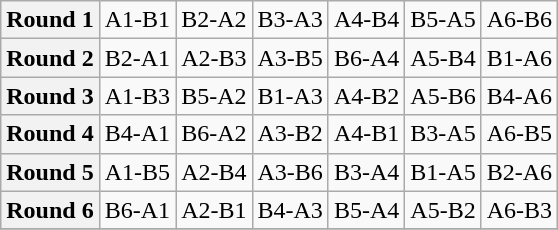<table class="wikitable">
<tr>
<th scope="row">Round 1</th>
<td>A1-B1</td>
<td>B2-A2</td>
<td>B3-A3</td>
<td>A4-B4</td>
<td>B5-A5</td>
<td>A6-B6</td>
</tr>
<tr>
<th scope="row">Round 2</th>
<td>B2-A1</td>
<td>A2-B3</td>
<td>A3-B5</td>
<td>B6-A4</td>
<td>A5-B4</td>
<td>B1-A6</td>
</tr>
<tr>
<th scope="row">Round 3</th>
<td>A1-B3</td>
<td>B5-A2</td>
<td>B1-A3</td>
<td>A4-B2</td>
<td>A5-B6</td>
<td>B4-A6</td>
</tr>
<tr>
<th scope="row">Round 4</th>
<td>B4-A1</td>
<td>B6-A2</td>
<td>A3-B2</td>
<td>A4-B1</td>
<td>B3-A5</td>
<td>A6-B5</td>
</tr>
<tr>
<th scope="row">Round 5</th>
<td>A1-B5</td>
<td>A2-B4</td>
<td>A3-B6</td>
<td>B3-A4</td>
<td>B1-A5</td>
<td>B2-A6</td>
</tr>
<tr>
<th scope="row">Round 6</th>
<td>B6-A1</td>
<td>A2-B1</td>
<td>B4-A3</td>
<td>B5-A4</td>
<td>A5-B2</td>
<td>A6-B3</td>
</tr>
<tr>
</tr>
</table>
